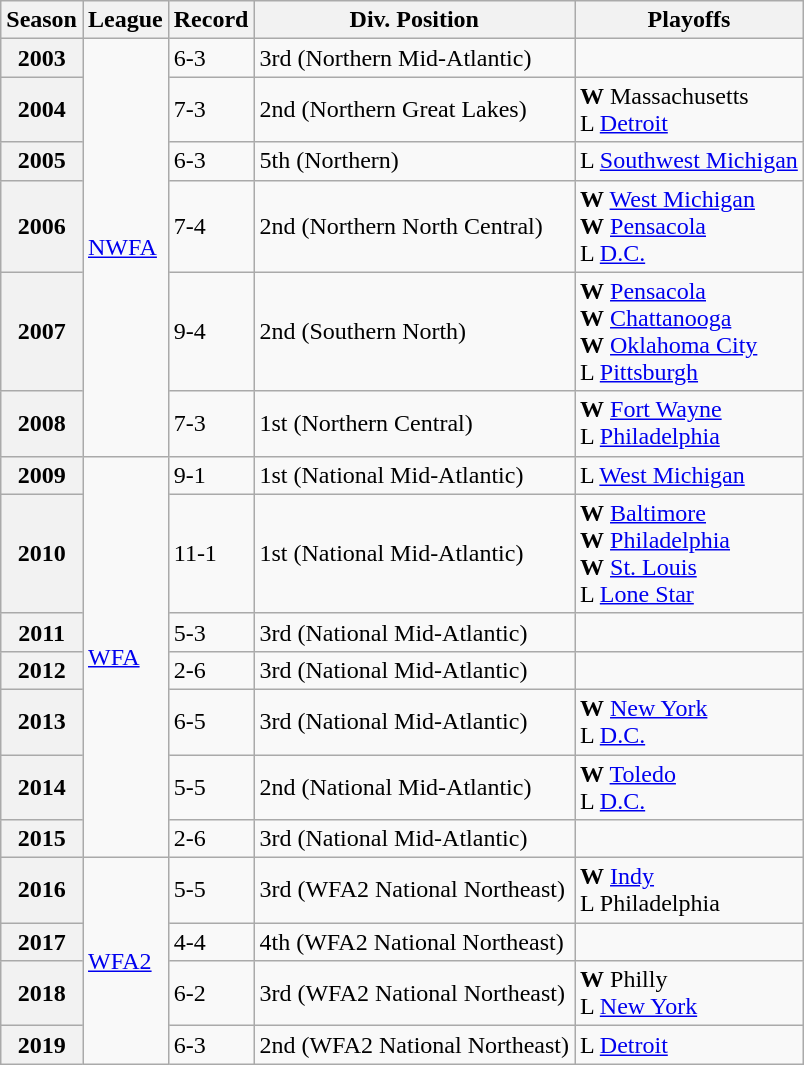<table class="wikitable">
<tr>
<th>Season</th>
<th>League</th>
<th>Record</th>
<th>Div. Position</th>
<th>Playoffs</th>
</tr>
<tr>
<th><strong>2003</strong></th>
<td rowspan="6"><a href='#'>NWFA</a></td>
<td>6-3</td>
<td>3rd (Northern Mid-Atlantic)</td>
<td></td>
</tr>
<tr>
<th><strong>2004</strong></th>
<td>7-3</td>
<td>2nd (Northern Great Lakes)</td>
<td><strong>W</strong> Massachusetts<br>L <a href='#'>Detroit</a></td>
</tr>
<tr>
<th><strong>2005</strong></th>
<td>6-3</td>
<td>5th (Northern)</td>
<td>L <a href='#'>Southwest Michigan</a></td>
</tr>
<tr>
<th>2006</th>
<td>7-4</td>
<td>2nd (Northern North Central)</td>
<td><strong>W</strong> <a href='#'>West Michigan</a><br><strong>W</strong> <a href='#'>Pensacola</a><br>L <a href='#'>D.C.</a></td>
</tr>
<tr>
<th>2007</th>
<td>9-4</td>
<td>2nd (Southern North)</td>
<td><strong>W</strong> <a href='#'>Pensacola</a><br><strong>W</strong> <a href='#'>Chattanooga</a><br><strong>W</strong> <a href='#'>Oklahoma City</a><br>L <a href='#'>Pittsburgh</a></td>
</tr>
<tr>
<th>2008</th>
<td>7-3</td>
<td>1st (Northern Central)</td>
<td><strong>W</strong> <a href='#'>Fort Wayne</a><br>L <a href='#'>Philadelphia</a></td>
</tr>
<tr>
<th>2009</th>
<td rowspan="7"><a href='#'>WFA</a></td>
<td>9-1</td>
<td>1st (National Mid-Atlantic)</td>
<td>L <a href='#'>West Michigan</a></td>
</tr>
<tr>
<th>2010</th>
<td>11-1</td>
<td>1st (National Mid-Atlantic)</td>
<td><strong>W</strong> <a href='#'>Baltimore</a><br><strong>W</strong> <a href='#'>Philadelphia</a><br><strong>W</strong> <a href='#'>St. Louis</a><br>L <a href='#'>Lone Star</a></td>
</tr>
<tr>
<th>2011</th>
<td>5-3</td>
<td>3rd (National Mid-Atlantic)</td>
<td></td>
</tr>
<tr>
<th>2012</th>
<td>2-6</td>
<td>3rd (National Mid-Atlantic)</td>
<td></td>
</tr>
<tr>
<th>2013</th>
<td>6-5</td>
<td>3rd (National Mid-Atlantic)</td>
<td><strong>W</strong> <a href='#'>New York</a><br>L <a href='#'>D.C.</a></td>
</tr>
<tr>
<th>2014</th>
<td>5-5</td>
<td>2nd (National Mid-Atlantic)</td>
<td><strong>W</strong> <a href='#'>Toledo</a><br>L <a href='#'>D.C.</a></td>
</tr>
<tr>
<th>2015</th>
<td>2-6</td>
<td>3rd (National Mid-Atlantic)</td>
<td></td>
</tr>
<tr>
<th>2016</th>
<td rowspan="4"><a href='#'>WFA2</a></td>
<td>5-5</td>
<td>3rd (WFA2 National Northeast)</td>
<td><strong>W</strong> <a href='#'>Indy</a><br>L Philadelphia</td>
</tr>
<tr>
<th>2017</th>
<td>4-4</td>
<td>4th (WFA2 National Northeast)</td>
<td></td>
</tr>
<tr>
<th>2018</th>
<td>6-2</td>
<td>3rd (WFA2 National Northeast)</td>
<td><strong>W</strong> Philly<br>L <a href='#'>New York</a></td>
</tr>
<tr>
<th>2019</th>
<td>6-3</td>
<td>2nd (WFA2 National Northeast)</td>
<td>L <a href='#'>Detroit</a></td>
</tr>
</table>
